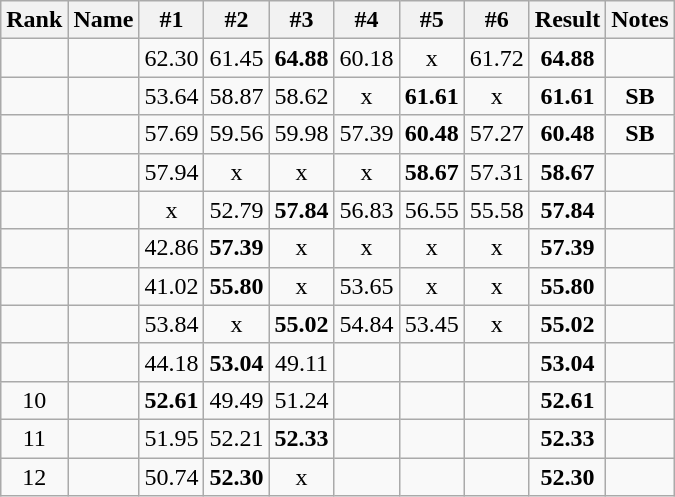<table class="wikitable sortable" style="text-align:center">
<tr>
<th>Rank</th>
<th>Name</th>
<th>#1</th>
<th>#2</th>
<th>#3</th>
<th>#4</th>
<th>#5</th>
<th>#6</th>
<th>Result</th>
<th>Notes</th>
</tr>
<tr>
<td></td>
<td align="left"></td>
<td>62.30</td>
<td>61.45</td>
<td><strong>64.88</strong></td>
<td>60.18</td>
<td>x</td>
<td>61.72</td>
<td><strong>64.88</strong></td>
<td></td>
</tr>
<tr>
<td></td>
<td align="left"></td>
<td>53.64</td>
<td>58.87</td>
<td>58.62</td>
<td>x</td>
<td><strong>61.61</strong></td>
<td>x</td>
<td><strong>61.61</strong></td>
<td><strong>SB</strong></td>
</tr>
<tr>
<td></td>
<td align="left"></td>
<td>57.69</td>
<td>59.56</td>
<td>59.98</td>
<td>57.39</td>
<td><strong>60.48</strong></td>
<td>57.27</td>
<td><strong>60.48</strong></td>
<td><strong>SB</strong></td>
</tr>
<tr>
<td></td>
<td align="left"></td>
<td>57.94</td>
<td>x</td>
<td>x</td>
<td>x</td>
<td><strong>58.67</strong></td>
<td>57.31</td>
<td><strong>58.67</strong></td>
<td></td>
</tr>
<tr>
<td></td>
<td align="left"></td>
<td>x</td>
<td>52.79</td>
<td><strong>57.84</strong></td>
<td>56.83</td>
<td>56.55</td>
<td>55.58</td>
<td><strong>57.84</strong></td>
<td></td>
</tr>
<tr>
<td></td>
<td align="left"></td>
<td>42.86</td>
<td><strong>57.39</strong></td>
<td>x</td>
<td>x</td>
<td>x</td>
<td>x</td>
<td><strong>57.39</strong></td>
<td></td>
</tr>
<tr>
<td></td>
<td align="left"></td>
<td>41.02</td>
<td><strong>55.80</strong></td>
<td>x</td>
<td>53.65</td>
<td>x</td>
<td>x</td>
<td><strong>55.80</strong></td>
<td></td>
</tr>
<tr>
<td></td>
<td align="left"></td>
<td>53.84</td>
<td>x</td>
<td><strong>55.02</strong></td>
<td>54.84</td>
<td>53.45</td>
<td>x</td>
<td><strong>55.02</strong></td>
<td></td>
</tr>
<tr>
<td></td>
<td align="left"></td>
<td>44.18</td>
<td><strong>53.04</strong></td>
<td>49.11</td>
<td></td>
<td></td>
<td></td>
<td><strong>53.04</strong></td>
<td></td>
</tr>
<tr>
<td>10</td>
<td align="left"></td>
<td><strong>52.61</strong></td>
<td>49.49</td>
<td>51.24</td>
<td></td>
<td></td>
<td></td>
<td><strong>52.61</strong></td>
<td></td>
</tr>
<tr>
<td>11</td>
<td align="left"></td>
<td>51.95</td>
<td>52.21</td>
<td><strong>52.33</strong></td>
<td></td>
<td></td>
<td></td>
<td><strong>52.33</strong></td>
<td></td>
</tr>
<tr>
<td>12</td>
<td align="left"></td>
<td>50.74</td>
<td><strong>52.30</strong></td>
<td>x</td>
<td></td>
<td></td>
<td></td>
<td><strong>52.30</strong></td>
<td></td>
</tr>
</table>
